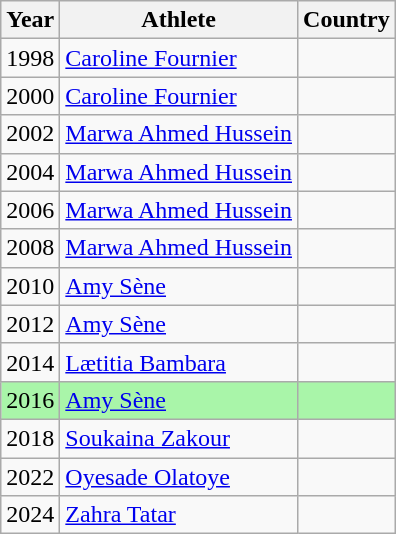<table class="wikitable sortable">
<tr>
<th>Year</th>
<th>Athlete</th>
<th>Country</th>
</tr>
<tr>
<td>1998</td>
<td><a href='#'>Caroline Fournier</a></td>
<td></td>
</tr>
<tr>
<td>2000</td>
<td><a href='#'>Caroline Fournier</a></td>
<td></td>
</tr>
<tr>
<td>2002</td>
<td><a href='#'>Marwa Ahmed Hussein</a></td>
<td></td>
</tr>
<tr>
<td>2004</td>
<td><a href='#'>Marwa Ahmed Hussein</a></td>
<td></td>
</tr>
<tr>
<td>2006</td>
<td><a href='#'>Marwa Ahmed Hussein</a></td>
<td></td>
</tr>
<tr>
<td>2008</td>
<td><a href='#'>Marwa Ahmed Hussein</a></td>
<td></td>
</tr>
<tr>
<td>2010</td>
<td><a href='#'>Amy Sène</a></td>
<td></td>
</tr>
<tr>
<td>2012</td>
<td><a href='#'>Amy Sène</a></td>
<td></td>
</tr>
<tr>
<td>2014</td>
<td><a href='#'>Lætitia Bambara</a></td>
<td></td>
</tr>
<tr bgcolor=#A9F5A9>
<td>2016</td>
<td><a href='#'>Amy Sène</a></td>
<td></td>
</tr>
<tr>
<td>2018</td>
<td><a href='#'>Soukaina Zakour</a></td>
<td></td>
</tr>
<tr>
<td>2022</td>
<td><a href='#'>Oyesade Olatoye</a></td>
<td></td>
</tr>
<tr>
<td>2024</td>
<td><a href='#'>Zahra Tatar</a></td>
<td></td>
</tr>
</table>
